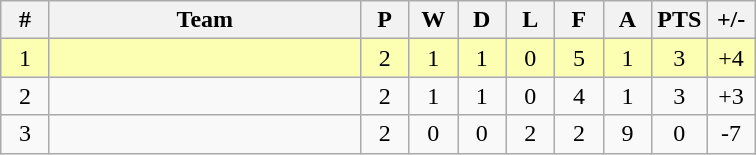<table class="wikitable" border="1">
<tr>
<th width="25">#</th>
<th width="200">Team</th>
<th width="25">P</th>
<th width="25">W</th>
<th width="25">D</th>
<th width="25">L</th>
<th width="25">F</th>
<th width="25">A</th>
<th width="25">PTS</th>
<th width="25">+/-</th>
</tr>
<tr bgcolor="FCFFB2">
<td align="center">1</td>
<td></td>
<td align="center">2</td>
<td align="center">1</td>
<td align="center">1</td>
<td align="center">0</td>
<td align="center">5</td>
<td align="center">1</td>
<td align="center">3</td>
<td align="center">+4</td>
</tr>
<tr>
<td align="center">2</td>
<td></td>
<td align="center">2</td>
<td align="center">1</td>
<td align="center">1</td>
<td align="center">0</td>
<td align="center">4</td>
<td align="center">1</td>
<td align="center">3</td>
<td align="center">+3</td>
</tr>
<tr>
<td align="center">3</td>
<td></td>
<td align="center">2</td>
<td align="center">0</td>
<td align="center">0</td>
<td align="center">2</td>
<td align="center">2</td>
<td align="center">9</td>
<td align="center">0</td>
<td align="center">-7</td>
</tr>
</table>
